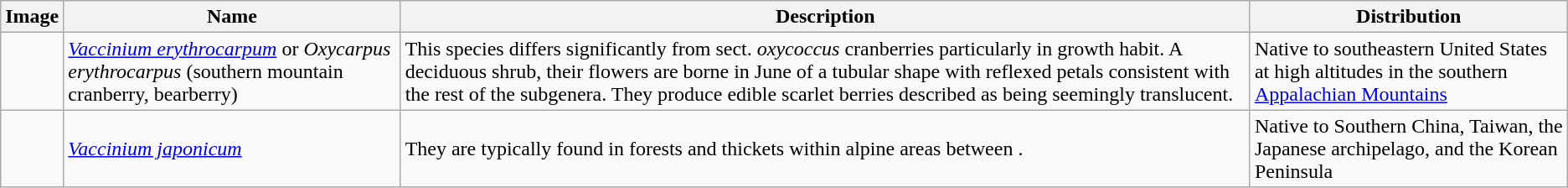<table class="wikitable">
<tr>
<th>Image</th>
<th>Name</th>
<th>Description</th>
<th>Distribution</th>
</tr>
<tr>
<td></td>
<td><em><a href='#'>Vaccinium erythrocarpum</a></em> or <em>Oxycarpus erythrocarpus</em> (southern mountain cranberry, bearberry)</td>
<td>This species differs significantly from sect. <em>oxycoccus</em> cranberries particularly in growth habit. A deciduous shrub, their flowers are borne in June of a tubular shape with reflexed petals consistent with the rest of the subgenera. They produce edible scarlet berries described as being seemingly translucent.</td>
<td>Native to southeastern United States at high altitudes in the southern <a href='#'>Appalachian Mountains</a></td>
</tr>
<tr>
<td></td>
<td><em><a href='#'>Vaccinium japonicum</a></em></td>
<td>They are typically found in forests and thickets within alpine areas between .</td>
<td>Native to Southern China, Taiwan, the Japanese archipelago, and the Korean Peninsula</td>
</tr>
</table>
